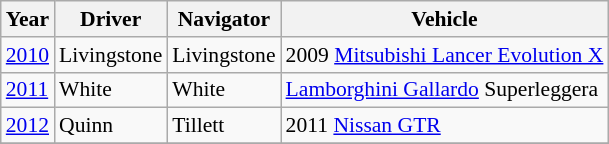<table class="wikitable sortable" style="font-size: 90%;">
<tr>
<th>Year</th>
<th>Driver</th>
<th>Navigator</th>
<th>Vehicle</th>
</tr>
<tr>
<td><a href='#'>2010</a></td>
<td>Livingstone</td>
<td>Livingstone</td>
<td>2009 <a href='#'>Mitsubishi Lancer Evolution X</a></td>
</tr>
<tr>
<td><a href='#'>2011</a></td>
<td> White</td>
<td>White</td>
<td><a href='#'>Lamborghini Gallardo</a> Superleggera</td>
</tr>
<tr>
<td><a href='#'>2012</a></td>
<td> Quinn</td>
<td>Tillett</td>
<td>2011 <a href='#'>Nissan GTR</a></td>
</tr>
<tr>
</tr>
</table>
